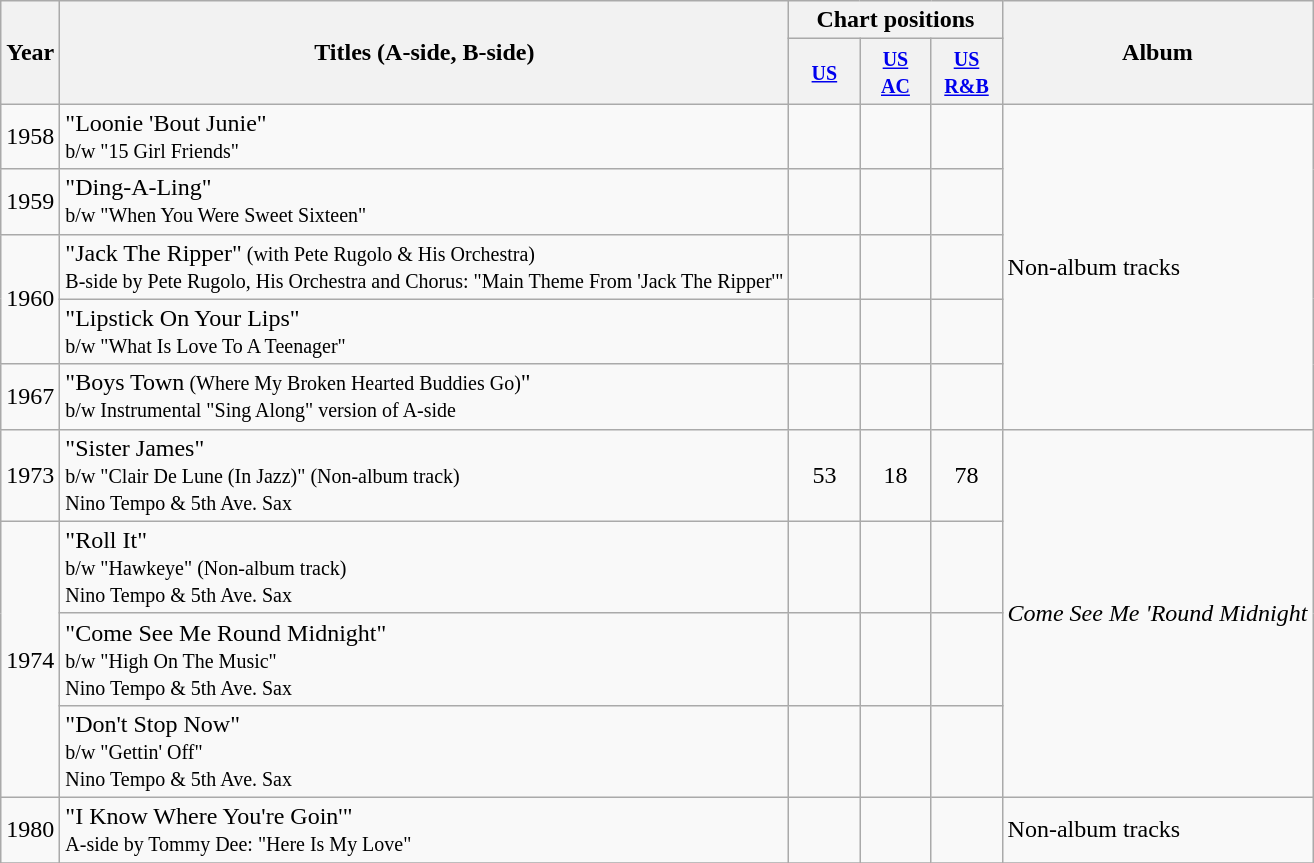<table class="wikitable">
<tr>
<th rowspan="2">Year</th>
<th rowspan="2">Titles (A-side, B-side)</th>
<th colspan="3">Chart positions</th>
<th rowspan="2">Album</th>
</tr>
<tr>
<th width="40"><small><a href='#'>US</a></small></th>
<th width="40"><small><a href='#'>US<br>AC</a></small></th>
<th width="40"><small><a href='#'>US R&B</a> </small></th>
</tr>
<tr>
<td>1958</td>
<td align="left">"Loonie 'Bout Junie"<br><small>b/w "15 Girl Friends"</small></td>
<td align="center"></td>
<td align="center"></td>
<td align="center"></td>
<td align="left" rowspan="5">Non-album tracks</td>
</tr>
<tr>
<td>1959</td>
<td align="left">"Ding-A-Ling"<br><small>b/w "When You Were Sweet Sixteen"</small></td>
<td align="center"></td>
<td align="center"></td>
<td align="center"></td>
</tr>
<tr>
<td rowspan="2">1960</td>
<td align="left">"Jack The Ripper"<small> (with Pete Rugolo & His Orchestra)</small><br><small>B-side by Pete Rugolo, His Orchestra and Chorus: "Main Theme From 'Jack The Ripper'"</small></td>
<td align="center"></td>
<td align="center"></td>
<td align="center"></td>
</tr>
<tr>
<td align="left">"Lipstick On Your Lips"<br><small>b/w "What Is Love To A Teenager"</small></td>
<td align="center"></td>
<td align="center"></td>
<td align="center"></td>
</tr>
<tr>
<td>1967</td>
<td align="left">"Boys Town<small> (Where My Broken Hearted Buddies Go)</small>"<br><small>b/w Instrumental "Sing Along" version of A-side</small></td>
<td align="center"></td>
<td align="center"></td>
<td align="center"></td>
</tr>
<tr>
<td>1973</td>
<td align="left">"Sister James"<br><small>b/w "Clair De Lune (In Jazz)" (Non-album track)<br>Nino Tempo & 5th Ave. Sax</small></td>
<td align="center">53</td>
<td align="center">18</td>
<td align="center">78</td>
<td align="left" rowspan="4"><em>Come See Me 'Round Midnight</em></td>
</tr>
<tr>
<td rowspan="3">1974</td>
<td align="left">"Roll It"<br><small>b/w "Hawkeye" (Non-album track)<br>Nino Tempo & 5th Ave. Sax</small></td>
<td align="center"></td>
<td align="center"></td>
<td align="center"></td>
</tr>
<tr>
<td align="left">"Come See Me Round Midnight"<br><small>b/w "High On The Music"<br>Nino Tempo & 5th Ave. Sax</small></td>
<td align="center"></td>
<td align="center"></td>
<td align="center"></td>
</tr>
<tr>
<td align="left">"Don't Stop Now"<br><small>b/w "Gettin' Off"<br>Nino Tempo & 5th Ave. Sax</small></td>
<td align="center"></td>
<td align="center"></td>
<td align="center"></td>
</tr>
<tr>
<td>1980</td>
<td align="left">"I Know Where You're Goin'"<br><small>A-side by Tommy Dee: "Here Is My Love"</small></td>
<td align="center"></td>
<td align="center"></td>
<td align="center"></td>
<td align="left">Non-album tracks</td>
</tr>
<tr>
</tr>
</table>
